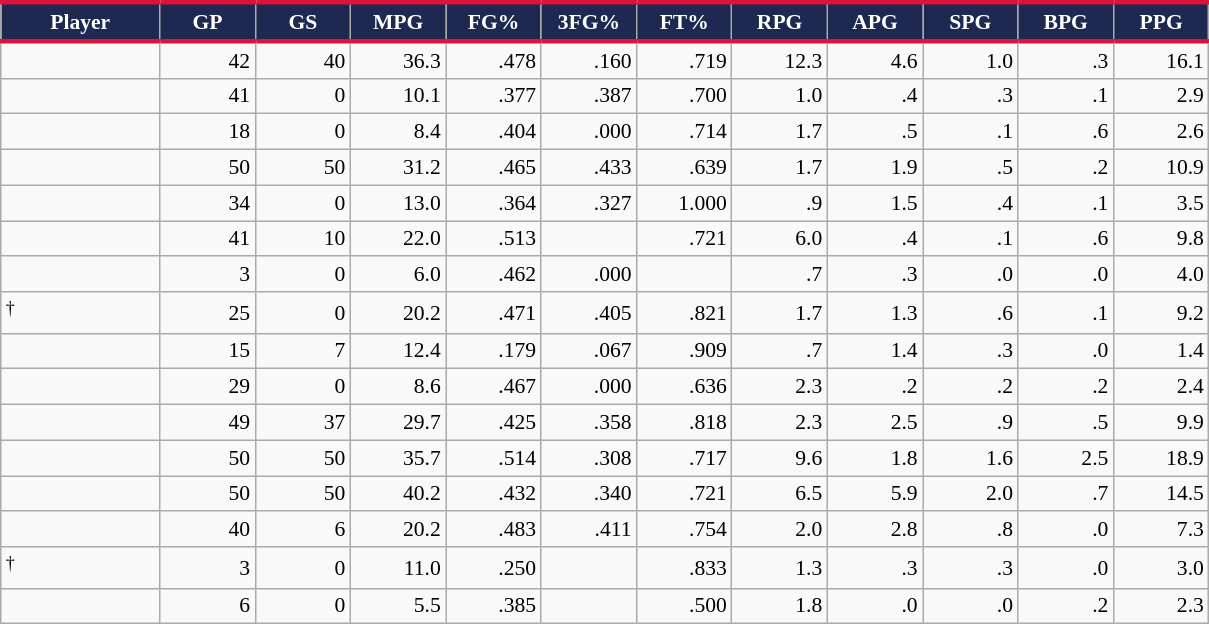<table class="wikitable sortable" style="text-align:right; font-size: 90%">
<tr>
<th style="background:#1D2951; color:#FFFFFF; border-top:#DC143C 3px solid; border-bottom:#DC143C 3px solid;" width="10%">Player</th>
<th style="background: #1D2951; color:#FFFFFF; border-top:#DC143C 3px solid; border-bottom:#DC143C 3px solid;" width="6%">GP</th>
<th style="background: #1D2951; color:#FFFFFF; border-top:#DC143C 3px solid; border-bottom:#DC143C 3px solid;" width="6%">GS</th>
<th style="background: #1D2951; color:#FFFFFF; border-top:#DC143C 3px solid; border-bottom:#DC143C 3px solid;" width="6%">MPG</th>
<th style="background: #1D2951; color:#FFFFFF; border-top:#DC143C 3px solid; border-bottom:#DC143C 3px solid;" width="6%">FG%</th>
<th style="background: #1D2951; color:#FFFFFF; border-top:#DC143C 3px solid; border-bottom:#DC143C 3px solid;" width="6%">3FG%</th>
<th style="background: #1D2951; color:#FFFFFF; border-top:#DC143C 3px solid; border-bottom:#DC143C 3px solid;" width="6%">FT%</th>
<th style="background: #1D2951; color:#FFFFFF; border-top:#DC143C 3px solid; border-bottom:#DC143C 3px solid;" width="6%">RPG</th>
<th style="background: #1D2951; color:#FFFFFF; border-top:#DC143C 3px solid; border-bottom:#DC143C 3px solid;" width="6%">APG</th>
<th style="background: #1D2951; color:#FFFFFF; border-top:#DC143C 3px solid; border-bottom:#DC143C 3px solid;" width="6%">SPG</th>
<th style="background: #1D2951; color:#FFFFFF; border-top:#DC143C 3px solid; border-bottom:#DC143C 3px solid;" width="6%">BPG</th>
<th style="background: #1D2951; color:#FFFFFF; border-top:#DC143C 3px solid; border-bottom:#DC143C 3px solid;" width="6%">PPG</th>
</tr>
<tr>
<td style="text-align:left;"></td>
<td>42</td>
<td>40</td>
<td>36.3</td>
<td>.478</td>
<td>.160</td>
<td>.719</td>
<td>12.3</td>
<td>4.6</td>
<td>1.0</td>
<td>.3</td>
<td>16.1</td>
</tr>
<tr>
<td style="text-align:left;"></td>
<td>41</td>
<td>0</td>
<td>10.1</td>
<td>.377</td>
<td>.387</td>
<td>.700</td>
<td>1.0</td>
<td>.4</td>
<td>.3</td>
<td>.1</td>
<td>2.9</td>
</tr>
<tr>
<td style="text-align:left;"></td>
<td>18</td>
<td>0</td>
<td>8.4</td>
<td>.404</td>
<td>.000</td>
<td>.714</td>
<td>1.7</td>
<td>.5</td>
<td>.1</td>
<td>.6</td>
<td>2.6</td>
</tr>
<tr>
<td style="text-align:left;"></td>
<td>50</td>
<td>50</td>
<td>31.2</td>
<td>.465</td>
<td>.433</td>
<td>.639</td>
<td>1.7</td>
<td>1.9</td>
<td>.5</td>
<td>.2</td>
<td>10.9</td>
</tr>
<tr>
<td style="text-align:left;"></td>
<td>34</td>
<td>0</td>
<td>13.0</td>
<td>.364</td>
<td>.327</td>
<td>1.000</td>
<td>.9</td>
<td>1.5</td>
<td>.4</td>
<td>.1</td>
<td>3.5</td>
</tr>
<tr>
<td style="text-align:left;"></td>
<td>41</td>
<td>10</td>
<td>22.0</td>
<td>.513</td>
<td></td>
<td>.721</td>
<td>6.0</td>
<td>.4</td>
<td>.1</td>
<td>.6</td>
<td>9.8</td>
</tr>
<tr>
<td style="text-align:left;"></td>
<td>3</td>
<td>0</td>
<td>6.0</td>
<td>.462</td>
<td>.000</td>
<td></td>
<td>.7</td>
<td>.3</td>
<td>.0</td>
<td>.0</td>
<td>4.0</td>
</tr>
<tr>
<td style="text-align:left;"><sup>†</sup></td>
<td>25</td>
<td>0</td>
<td>20.2</td>
<td>.471</td>
<td>.405</td>
<td>.821</td>
<td>1.7</td>
<td>1.3</td>
<td>.6</td>
<td>.1</td>
<td>9.2</td>
</tr>
<tr>
<td style="text-align:left;"></td>
<td>15</td>
<td>7</td>
<td>12.4</td>
<td>.179</td>
<td>.067</td>
<td>.909</td>
<td>.7</td>
<td>1.4</td>
<td>.3</td>
<td>.0</td>
<td>1.4</td>
</tr>
<tr>
<td style="text-align:left;"></td>
<td>29</td>
<td>0</td>
<td>8.6</td>
<td>.467</td>
<td>.000</td>
<td>.636</td>
<td>2.3</td>
<td>.2</td>
<td>.2</td>
<td>.2</td>
<td>2.4</td>
</tr>
<tr>
<td style="text-align:left;"></td>
<td>49</td>
<td>37</td>
<td>29.7</td>
<td>.425</td>
<td>.358</td>
<td>.818</td>
<td>2.3</td>
<td>2.5</td>
<td>.9</td>
<td>.5</td>
<td>9.9</td>
</tr>
<tr>
<td style="text-align:left;"></td>
<td>50</td>
<td>50</td>
<td>35.7</td>
<td>.514</td>
<td>.308</td>
<td>.717</td>
<td>9.6</td>
<td>1.8</td>
<td>1.6</td>
<td>2.5</td>
<td>18.9</td>
</tr>
<tr>
<td style="text-align:left;"></td>
<td>50</td>
<td>50</td>
<td>40.2</td>
<td>.432</td>
<td>.340</td>
<td>.721</td>
<td>6.5</td>
<td>5.9</td>
<td>2.0</td>
<td>.7</td>
<td>14.5</td>
</tr>
<tr>
<td style="text-align:left;"></td>
<td>40</td>
<td>6</td>
<td>20.2</td>
<td>.483</td>
<td>.411</td>
<td>.754</td>
<td>2.0</td>
<td>2.8</td>
<td>.8</td>
<td>.0</td>
<td>7.3</td>
</tr>
<tr>
<td style="text-align:left;"><sup>†</sup></td>
<td>3</td>
<td>0</td>
<td>11.0</td>
<td>.250</td>
<td></td>
<td>.833</td>
<td>1.3</td>
<td>.3</td>
<td>.3</td>
<td>.0</td>
<td>3.0</td>
</tr>
<tr>
<td style="text-align:left;"></td>
<td>6</td>
<td>0</td>
<td>5.5</td>
<td>.385</td>
<td></td>
<td>.500</td>
<td>1.8</td>
<td>.0</td>
<td>.0</td>
<td>.2</td>
<td>2.3</td>
</tr>
</table>
